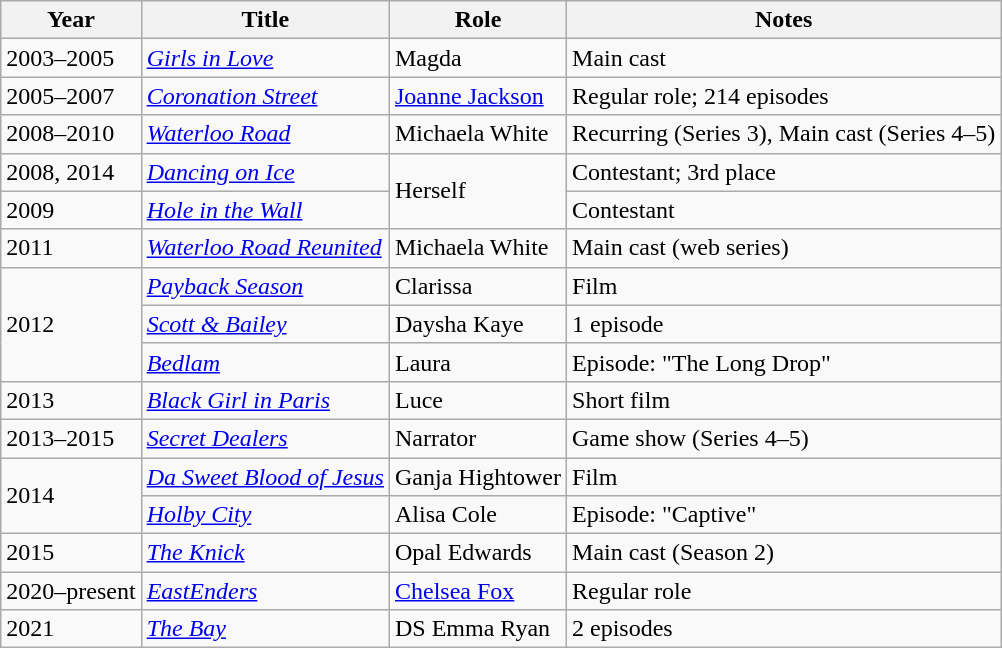<table class="wikitable sortable">
<tr>
<th>Year</th>
<th>Title</th>
<th>Role</th>
<th>Notes</th>
</tr>
<tr>
<td>2003–2005</td>
<td><em><a href='#'>Girls in Love</a></em></td>
<td>Magda</td>
<td>Main cast</td>
</tr>
<tr>
<td>2005–2007</td>
<td><em><a href='#'>Coronation Street</a></em></td>
<td><a href='#'>Joanne Jackson</a></td>
<td>Regular role; 214 episodes</td>
</tr>
<tr>
<td>2008–2010</td>
<td><em><a href='#'>Waterloo Road</a></em></td>
<td>Michaela White</td>
<td>Recurring (Series 3), Main cast (Series 4–5)</td>
</tr>
<tr>
<td>2008, 2014</td>
<td><em><a href='#'>Dancing on Ice</a></em></td>
<td rowspan=2>Herself</td>
<td>Contestant; 3rd place</td>
</tr>
<tr>
<td>2009</td>
<td><em><a href='#'>Hole in the Wall</a></em></td>
<td>Contestant</td>
</tr>
<tr>
<td>2011</td>
<td><em><a href='#'>Waterloo Road Reunited</a></em></td>
<td>Michaela White</td>
<td>Main cast (web series)</td>
</tr>
<tr>
<td rowspan=3>2012</td>
<td><em><a href='#'>Payback Season</a></em></td>
<td>Clarissa</td>
<td>Film</td>
</tr>
<tr>
<td><em><a href='#'>Scott & Bailey</a></em></td>
<td>Daysha Kaye</td>
<td>1 episode</td>
</tr>
<tr>
<td><em><a href='#'>Bedlam</a></em></td>
<td>Laura</td>
<td>Episode: "The Long Drop"</td>
</tr>
<tr>
<td>2013</td>
<td><em><a href='#'>Black Girl in Paris</a></em></td>
<td>Luce</td>
<td>Short film</td>
</tr>
<tr>
<td>2013–2015</td>
<td><em><a href='#'>Secret Dealers</a></em></td>
<td>Narrator</td>
<td>Game show (Series 4–5)</td>
</tr>
<tr>
<td rowspan=2>2014</td>
<td><em><a href='#'>Da Sweet Blood of Jesus</a></em></td>
<td>Ganja Hightower</td>
<td>Film</td>
</tr>
<tr>
<td><em><a href='#'>Holby City</a></em></td>
<td>Alisa Cole</td>
<td>Episode: "Captive"</td>
</tr>
<tr>
<td>2015</td>
<td><em><a href='#'>The Knick</a></em></td>
<td>Opal Edwards</td>
<td>Main cast (Season 2)</td>
</tr>
<tr>
<td>2020–present</td>
<td><em><a href='#'>EastEnders</a></em></td>
<td><a href='#'>Chelsea Fox</a></td>
<td>Regular role</td>
</tr>
<tr>
<td>2021</td>
<td><em><a href='#'>The Bay</a></em></td>
<td>DS Emma Ryan</td>
<td>2 episodes</td>
</tr>
</table>
